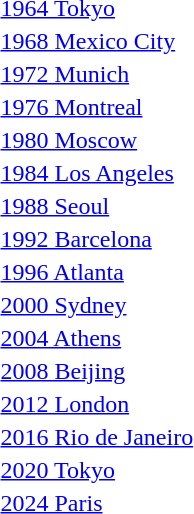<table>
<tr>
<td><a href='#'>1964 Tokyo</a><br></td>
<td></td>
<td></td>
<td></td>
</tr>
<tr>
<td><a href='#'>1968 Mexico City</a><br></td>
<td></td>
<td></td>
<td></td>
</tr>
<tr>
<td><a href='#'>1972 Munich</a><br></td>
<td></td>
<td></td>
<td></td>
</tr>
<tr>
<td><a href='#'>1976 Montreal</a><br></td>
<td></td>
<td></td>
<td></td>
</tr>
<tr>
<td><a href='#'>1980 Moscow</a><br></td>
<td></td>
<td></td>
<td></td>
</tr>
<tr>
<td><a href='#'>1984 Los Angeles</a><br></td>
<td></td>
<td></td>
<td></td>
</tr>
<tr>
<td><a href='#'>1988 Seoul</a><br></td>
<td></td>
<td></td>
<td></td>
</tr>
<tr>
<td><a href='#'>1992 Barcelona</a><br></td>
<td></td>
<td></td>
<td></td>
</tr>
<tr>
<td><a href='#'>1996 Atlanta</a><br></td>
<td></td>
<td></td>
<td></td>
</tr>
<tr>
<td><a href='#'>2000 Sydney</a><br></td>
<td></td>
<td></td>
<td></td>
</tr>
<tr>
<td><a href='#'>2004 Athens</a><br></td>
<td></td>
<td></td>
<td></td>
</tr>
<tr>
<td><a href='#'>2008 Beijing</a><br></td>
<td></td>
<td></td>
<td></td>
</tr>
<tr>
<td><a href='#'>2012 London</a><br></td>
<td></td>
<td></td>
<td></td>
</tr>
<tr>
<td><a href='#'>2016 Rio de Janeiro</a><br></td>
<td></td>
<td></td>
<td></td>
</tr>
<tr>
<td><a href='#'>2020 Tokyo</a><br></td>
<td></td>
<td></td>
<td></td>
</tr>
<tr>
<td><a href='#'>2024 Paris</a><br></td>
<td></td>
<td></td>
<td></td>
</tr>
<tr>
</tr>
</table>
